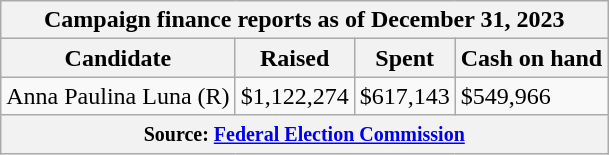<table class="wikitable sortable">
<tr>
<th colspan=4>Campaign finance reports as of December 31, 2023</th>
</tr>
<tr style="text-align:center;">
<th>Candidate</th>
<th>Raised</th>
<th>Spent</th>
<th>Cash on hand</th>
</tr>
<tr>
<td>Anna Paulina Luna (R)</td>
<td>$1,122,274</td>
<td>$617,143</td>
<td>$549,966</td>
</tr>
<tr>
<th colspan="4"><small>Source: <a href='#'>Federal Election Commission</a></small></th>
</tr>
</table>
